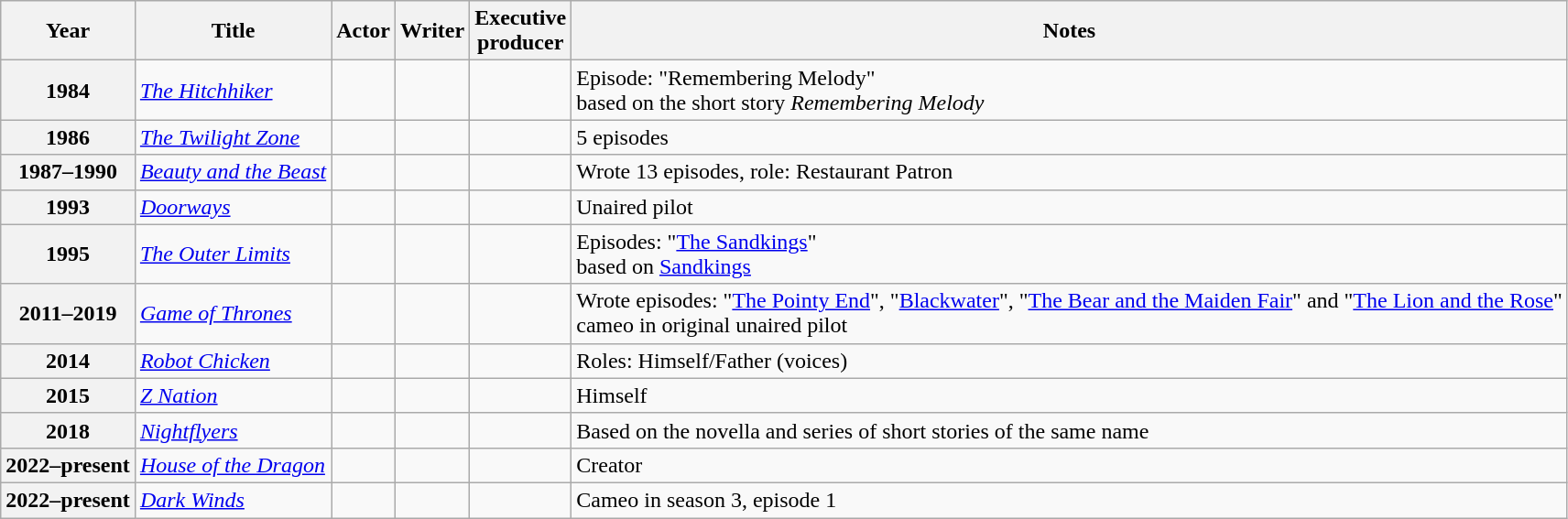<table class="wikitable plainrowheaders sortable">
<tr>
<th scope="col">Year</th>
<th scope="col">Title</th>
<th scope="col">Actor</th>
<th scope="col">Writer</th>
<th scope="col">Executive<br>producer</th>
<th scope="col" class="unsortable">Notes</th>
</tr>
<tr>
<th scope=row>1984</th>
<td><em><a href='#'>The Hitchhiker</a></em></td>
<td></td>
<td></td>
<td></td>
<td>Episode: "Remembering Melody"<br>based on the short story <em>Remembering Melody</em></td>
</tr>
<tr>
<th scope=row>1986</th>
<td><em><a href='#'>The Twilight Zone</a></em></td>
<td></td>
<td></td>
<td></td>
<td>5 episodes</td>
</tr>
<tr>
<th scope=row>1987–1990</th>
<td><em><a href='#'>Beauty and the Beast</a></em></td>
<td></td>
<td></td>
<td></td>
<td>Wrote 13 episodes, role: Restaurant Patron</td>
</tr>
<tr>
<th scope=row>1993</th>
<td><em><a href='#'>Doorways</a></em></td>
<td></td>
<td></td>
<td></td>
<td>Unaired pilot</td>
</tr>
<tr>
<th scope=row>1995</th>
<td><em><a href='#'>The Outer Limits</a></em></td>
<td></td>
<td></td>
<td></td>
<td>Episodes: "<a href='#'>The Sandkings</a>"<br>based on <a href='#'>Sandkings</a></td>
</tr>
<tr>
<th scope=row>2011–2019</th>
<td><em><a href='#'>Game of Thrones</a></em></td>
<td></td>
<td></td>
<td></td>
<td>Wrote episodes: "<a href='#'>The Pointy End</a>", "<a href='#'>Blackwater</a>", "<a href='#'>The Bear and the Maiden Fair</a>" and "<a href='#'>The Lion and the Rose</a>"<br>cameo in original unaired pilot</td>
</tr>
<tr>
<th scope=row>2014</th>
<td><em><a href='#'>Robot Chicken</a></em></td>
<td></td>
<td></td>
<td></td>
<td>Roles: Himself/Father (voices)</td>
</tr>
<tr>
<th scope=row>2015</th>
<td><em><a href='#'>Z Nation</a></em></td>
<td></td>
<td></td>
<td></td>
<td>Himself</td>
</tr>
<tr>
<th scope=row>2018</th>
<td><em><a href='#'>Nightflyers</a></em></td>
<td></td>
<td></td>
<td></td>
<td>Based on the novella and series of short stories of the same name</td>
</tr>
<tr>
<th scope=row>2022–present</th>
<td><em><a href='#'>House of the Dragon</a></em></td>
<td></td>
<td></td>
<td></td>
<td>Creator</td>
</tr>
<tr>
<th scope=row>2022–present</th>
<td><em><a href='#'>Dark Winds</a></em></td>
<td></td>
<td></td>
<td></td>
<td>Cameo in season 3, episode 1</td>
</tr>
</table>
